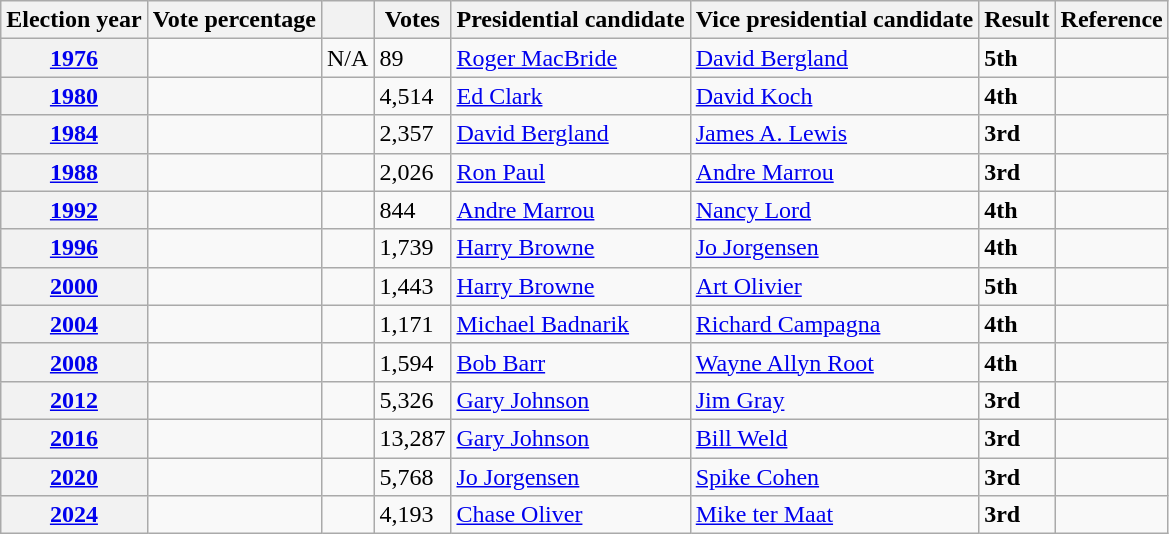<table class=wikitable>
<tr>
<th>Election year</th>
<th>Vote percentage</th>
<th></th>
<th>Votes</th>
<th>Presidential candidate</th>
<th>Vice presidential candidate</th>
<th>Result</th>
<th>Reference</th>
</tr>
<tr>
<th><a href='#'>1976</a></th>
<td></td>
<td>N/A</td>
<td>89</td>
<td><a href='#'>Roger MacBride</a></td>
<td><a href='#'>David Bergland</a></td>
<td><strong>5th</strong></td>
<td></td>
</tr>
<tr>
<th><a href='#'>1980</a></th>
<td></td>
<td></td>
<td>4,514</td>
<td><a href='#'>Ed Clark</a></td>
<td><a href='#'>David Koch</a></td>
<td><strong>4th</strong></td>
<td></td>
</tr>
<tr>
<th><a href='#'>1984</a></th>
<td></td>
<td></td>
<td>2,357</td>
<td><a href='#'>David Bergland</a></td>
<td><a href='#'>James A. Lewis</a></td>
<td><strong>3rd</strong></td>
<td></td>
</tr>
<tr>
<th><a href='#'>1988</a></th>
<td></td>
<td></td>
<td>2,026</td>
<td><a href='#'>Ron Paul</a></td>
<td><a href='#'>Andre Marrou</a></td>
<td><strong>3rd</strong></td>
<td></td>
</tr>
<tr>
<th><a href='#'>1992</a></th>
<td></td>
<td></td>
<td>844</td>
<td><a href='#'>Andre Marrou</a></td>
<td><a href='#'>Nancy Lord</a></td>
<td><strong>4th</strong></td>
<td></td>
</tr>
<tr>
<th><a href='#'>1996</a></th>
<td></td>
<td></td>
<td>1,739</td>
<td><a href='#'>Harry Browne</a></td>
<td><a href='#'>Jo Jorgensen</a></td>
<td><strong>4th</strong></td>
<td></td>
</tr>
<tr>
<th><a href='#'>2000</a></th>
<td></td>
<td></td>
<td>1,443</td>
<td><a href='#'>Harry Browne</a></td>
<td><a href='#'>Art Olivier</a></td>
<td><strong>5th</strong></td>
<td></td>
</tr>
<tr>
<th><a href='#'>2004</a></th>
<td></td>
<td></td>
<td>1,171</td>
<td><a href='#'>Michael Badnarik</a></td>
<td><a href='#'>Richard Campagna</a></td>
<td><strong>4th</strong></td>
<td></td>
</tr>
<tr>
<th><a href='#'>2008</a></th>
<td></td>
<td></td>
<td>1,594</td>
<td><a href='#'>Bob Barr</a></td>
<td><a href='#'>Wayne Allyn Root</a></td>
<td><strong>4th</strong></td>
<td></td>
</tr>
<tr>
<th><a href='#'>2012</a></th>
<td></td>
<td></td>
<td>5,326</td>
<td><a href='#'>Gary Johnson</a></td>
<td><a href='#'>Jim Gray</a></td>
<td><strong>3rd</strong></td>
<td></td>
</tr>
<tr>
<th><a href='#'>2016</a></th>
<td></td>
<td></td>
<td>13,287</td>
<td><a href='#'>Gary Johnson</a></td>
<td><a href='#'>Bill Weld</a></td>
<td><strong>3rd</strong></td>
<td></td>
</tr>
<tr>
<th><a href='#'>2020</a></th>
<td></td>
<td></td>
<td>5,768</td>
<td><a href='#'>Jo Jorgensen</a></td>
<td><a href='#'>Spike Cohen</a></td>
<td><strong>3rd</strong></td>
<td></td>
</tr>
<tr>
<th><a href='#'>2024</a></th>
<td></td>
<td></td>
<td>4,193</td>
<td><a href='#'>Chase Oliver</a></td>
<td><a href='#'>Mike ter Maat</a></td>
<td><strong>3rd</strong></td>
<td></td>
</tr>
</table>
